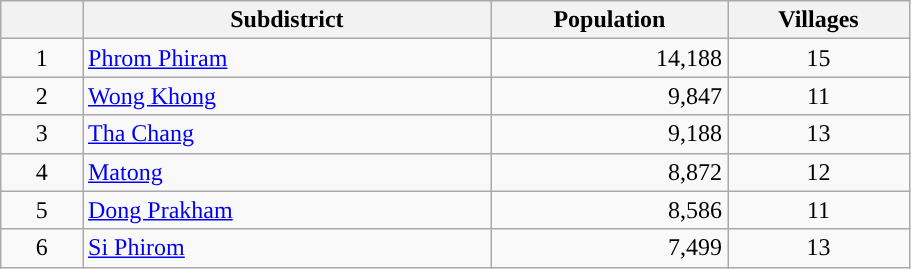<table class="wikitable" style="width:48%; display:inline-table;">
<tr>
<th scope="col" style="width:9%;"> </th>
<th scope="col" style="width:45%;">Subdistrict</th>
<th scope="col" style="width:26%;">Population</th>
<th scope="col" style="width:20%;">Villages</th>
</tr>
<tr>
<td style="text-align:center;">1</td>
<td><a href='#'>Phrom Phiram</a></td>
<td style="text-align:right;">14,188</td>
<td style="text-align:center;">15</td>
</tr>
<tr>
<td style="text-align:center;">2</td>
<td><a href='#'>Wong Khong</a></td>
<td style="text-align:right;">9,847</td>
<td style="text-align:center;">11</td>
</tr>
<tr>
<td style="text-align:center;">3</td>
<td><a href='#'>Tha Chang</a></td>
<td style="text-align:right;">9,188</td>
<td style="text-align:center;">13</td>
</tr>
<tr>
<td style="text-align:center;">4</td>
<td><a href='#'>Matong</a></td>
<td style="text-align:right;">8,872</td>
<td style="text-align:center;">12</td>
</tr>
<tr>
<td style="text-align:center;">5</td>
<td><a href='#'>Dong Prakham</a></td>
<td style="text-align:right;">8,586</td>
<td style="text-align:center;">11</td>
</tr>
<tr>
<td style="text-align:center;">6</td>
<td><a href='#'>Si Phirom</a></td>
<td style="text-align:right;">7,499</td>
<td style="text-align:center;">13</td>
</tr>
</table>
